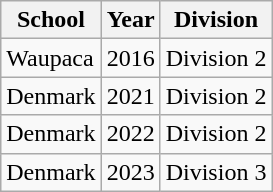<table class="wikitable">
<tr>
<th>School</th>
<th>Year</th>
<th>Division</th>
</tr>
<tr>
<td>Waupaca</td>
<td>2016</td>
<td>Division 2</td>
</tr>
<tr>
<td>Denmark</td>
<td>2021</td>
<td>Division 2</td>
</tr>
<tr>
<td>Denmark</td>
<td>2022</td>
<td>Division 2</td>
</tr>
<tr>
<td>Denmark</td>
<td>2023</td>
<td>Division 3</td>
</tr>
</table>
